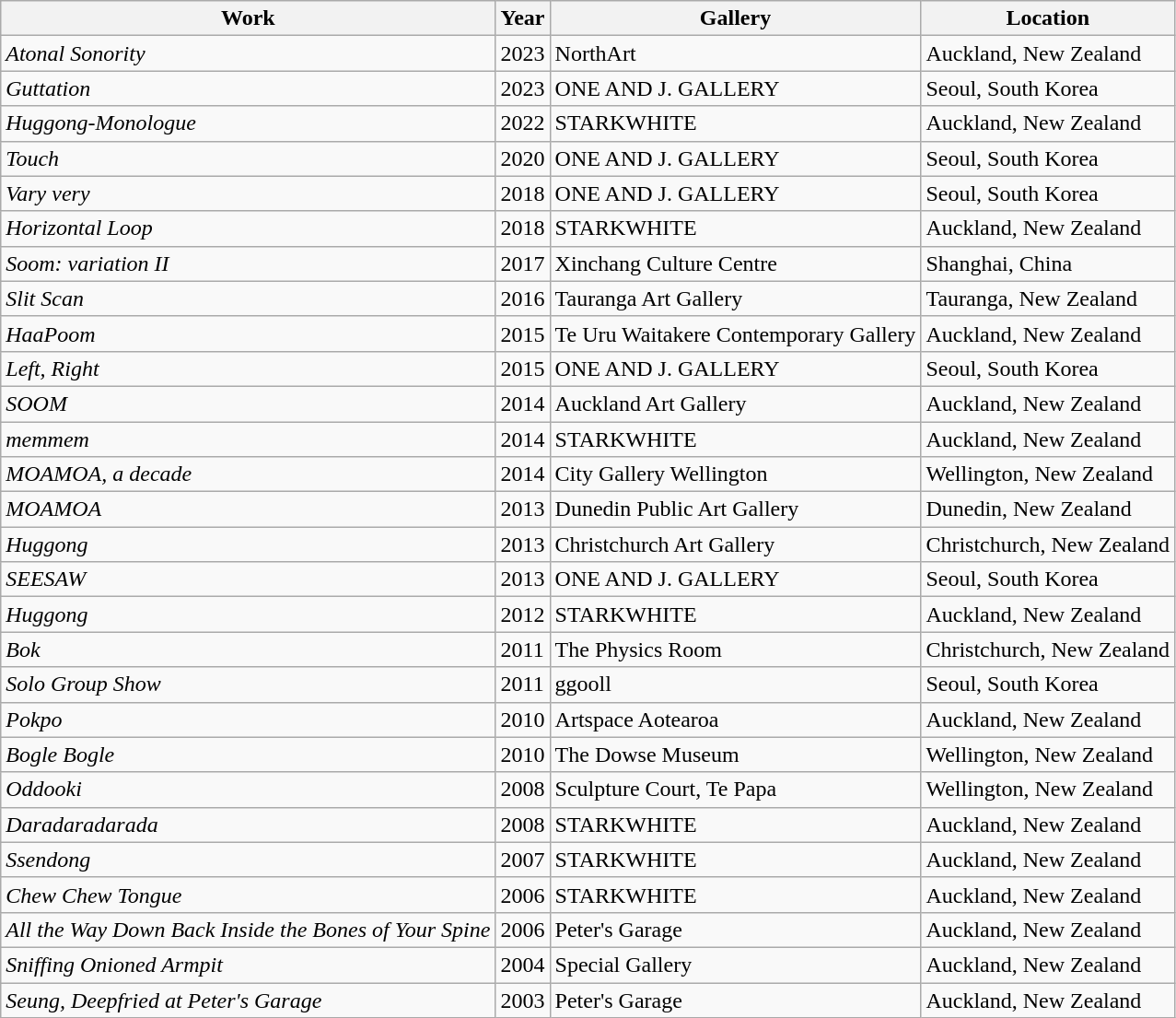<table class="wikitable">
<tr>
<th>Work</th>
<th>Year</th>
<th>Gallery</th>
<th>Location</th>
</tr>
<tr>
<td><em>Atonal Sonority</em> </td>
<td>2023</td>
<td>NorthArt</td>
<td>Auckland, New Zealand</td>
</tr>
<tr>
<td><em>Guttation</em> </td>
<td>2023</td>
<td>ONE AND J. GALLERY</td>
<td>Seoul, South Korea</td>
</tr>
<tr>
<td><em>Huggong-Monologue</em> </td>
<td>2022</td>
<td>STARKWHITE</td>
<td>Auckland, New Zealand</td>
</tr>
<tr>
<td><em>Touch</em> </td>
<td>2020</td>
<td>ONE AND J. GALLERY</td>
<td>Seoul, South Korea</td>
</tr>
<tr>
<td><em>Vary very</em> </td>
<td>2018</td>
<td>ONE AND J. GALLERY</td>
<td>Seoul, South Korea</td>
</tr>
<tr>
<td><em>Horizontal Loop</em> </td>
<td>2018</td>
<td>STARKWHITE</td>
<td>Auckland, New Zealand</td>
</tr>
<tr>
<td><em>Soom: variation II</em> </td>
<td>2017</td>
<td>Xinchang Culture Centre</td>
<td>Shanghai, China</td>
</tr>
<tr>
<td><em>Slit Scan</em> </td>
<td>2016</td>
<td>Tauranga Art Gallery</td>
<td>Tauranga, New Zealand</td>
</tr>
<tr>
<td><em>HaaPoom</em> </td>
<td>2015</td>
<td>Te Uru Waitakere Contemporary Gallery</td>
<td>Auckland, New Zealand</td>
</tr>
<tr>
<td><em>Left, Right</em> </td>
<td>2015</td>
<td>ONE AND J. GALLERY</td>
<td>Seoul, South Korea</td>
</tr>
<tr>
<td><em>SOOM</em> </td>
<td>2014</td>
<td>Auckland Art Gallery</td>
<td>Auckland, New Zealand</td>
</tr>
<tr>
<td><em>memmem</em> </td>
<td>2014</td>
<td>STARKWHITE</td>
<td>Auckland, New Zealand</td>
</tr>
<tr>
<td><em>MOAMOA, a decade</em> </td>
<td>2014</td>
<td>City Gallery Wellington</td>
<td>Wellington, New Zealand</td>
</tr>
<tr>
<td><em>MOAMOA</em> </td>
<td>2013</td>
<td>Dunedin Public Art Gallery</td>
<td>Dunedin, New Zealand</td>
</tr>
<tr>
<td><em>Huggong</em> </td>
<td>2013</td>
<td>Christchurch Art Gallery</td>
<td>Christchurch, New Zealand</td>
</tr>
<tr>
<td><em>SEESAW</em> </td>
<td>2013</td>
<td>ONE AND J. GALLERY</td>
<td>Seoul, South Korea</td>
</tr>
<tr>
<td><em>Huggong</em> </td>
<td>2012</td>
<td>STARKWHITE</td>
<td>Auckland, New Zealand</td>
</tr>
<tr>
<td><em>Bok</em> </td>
<td>2011</td>
<td>The Physics Room</td>
<td>Christchurch, New Zealand</td>
</tr>
<tr>
<td><em>Solo Group Show</em> </td>
<td>2011</td>
<td>ggooll</td>
<td>Seoul, South Korea</td>
</tr>
<tr>
<td><em>Pokpo</em> </td>
<td>2010</td>
<td>Artspace Aotearoa</td>
<td>Auckland, New Zealand</td>
</tr>
<tr>
<td><em>Bogle Bogle</em> </td>
<td>2010</td>
<td>The Dowse Museum</td>
<td>Wellington, New Zealand</td>
</tr>
<tr>
<td><em>Oddooki</em> </td>
<td>2008</td>
<td>Sculpture Court, Te Papa</td>
<td>Wellington, New Zealand</td>
</tr>
<tr>
<td><em>Daradaradarada</em> </td>
<td>2008</td>
<td>STARKWHITE</td>
<td>Auckland, New Zealand</td>
</tr>
<tr>
<td><em>Ssendong</em> </td>
<td>2007</td>
<td>STARKWHITE</td>
<td>Auckland, New Zealand</td>
</tr>
<tr>
<td><em>Chew Chew Tongue</em> </td>
<td>2006</td>
<td>STARKWHITE</td>
<td>Auckland, New Zealand</td>
</tr>
<tr>
<td><em>All the Way Down Back Inside the Bones of Your Spine</em> </td>
<td>2006</td>
<td>Peter's Garage</td>
<td>Auckland, New Zealand</td>
</tr>
<tr>
<td><em>Sniffing Onioned Armpit</em> </td>
<td>2004</td>
<td>Special Gallery</td>
<td>Auckland, New Zealand</td>
</tr>
<tr>
<td><em>Seung, Deepfried at Peter's Garage</em> </td>
<td>2003</td>
<td>Peter's Garage</td>
<td>Auckland, New Zealand</td>
</tr>
</table>
